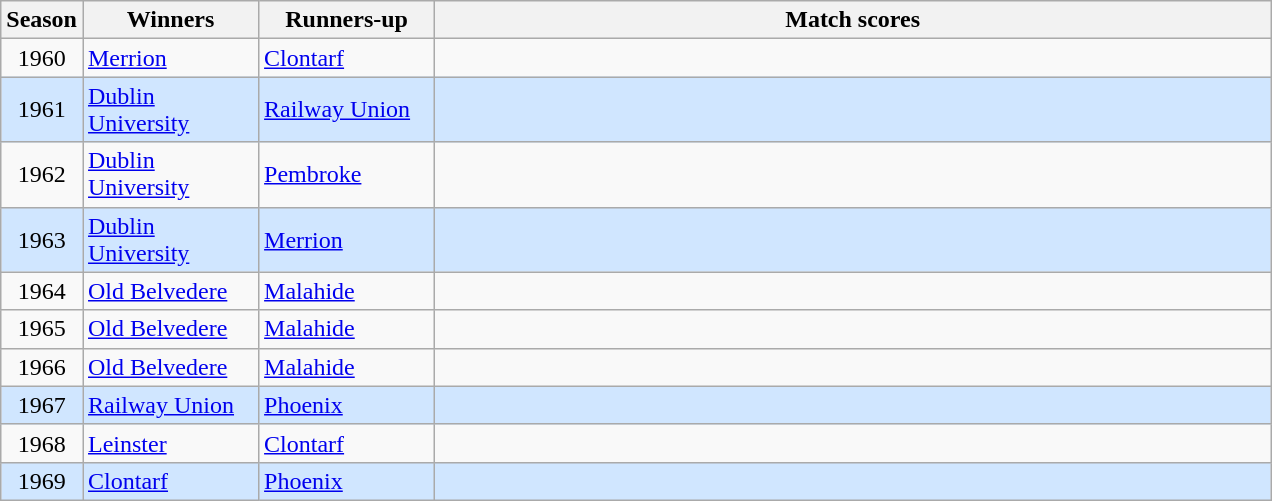<table class="wikitable">
<tr>
<th>Season</th>
<th width="110">Winners</th>
<th width="110">Runners-up</th>
<th width="550">Match scores</th>
</tr>
<tr>
<td align="center">1960</td>
<td><a href='#'>Merrion</a></td>
<td><a href='#'>Clontarf</a></td>
<td></td>
</tr>
<tr style="background: #D0E6FF;">
<td align="center">1961</td>
<td><a href='#'>Dublin University</a></td>
<td><a href='#'>Railway Union</a></td>
<td></td>
</tr>
<tr>
<td align="center">1962</td>
<td><a href='#'>Dublin University</a></td>
<td><a href='#'>Pembroke</a></td>
<td></td>
</tr>
<tr style="background: #D0E6FF;">
<td align="center">1963</td>
<td><a href='#'>Dublin University</a></td>
<td><a href='#'>Merrion</a></td>
<td></td>
</tr>
<tr>
<td align="center">1964</td>
<td><a href='#'>Old Belvedere</a></td>
<td><a href='#'>Malahide</a></td>
<td></td>
</tr>
<tr>
<td align="center">1965</td>
<td><a href='#'>Old Belvedere</a></td>
<td><a href='#'>Malahide</a></td>
<td></td>
</tr>
<tr>
<td align="center">1966</td>
<td><a href='#'>Old Belvedere</a></td>
<td><a href='#'>Malahide</a></td>
<td></td>
</tr>
<tr style="background: #D0E6FF;">
<td align="center">1967</td>
<td><a href='#'>Railway Union</a></td>
<td><a href='#'>Phoenix</a></td>
<td></td>
</tr>
<tr>
<td align="center">1968</td>
<td><a href='#'>Leinster</a></td>
<td><a href='#'>Clontarf</a></td>
<td></td>
</tr>
<tr style="background: #D0E6FF;">
<td align="center">1969</td>
<td><a href='#'>Clontarf</a></td>
<td><a href='#'>Phoenix</a></td>
<td></td>
</tr>
</table>
